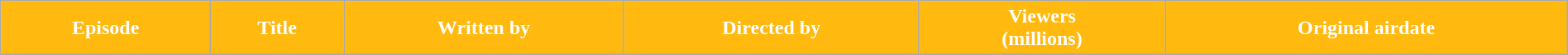<table class="wikitable plainrowheaders" style="width:100%;">
<tr style="color:#fff;">
<th style="background:#FFB90F;">Episode</th>
<th style="background:#FFB90F;">Title</th>
<th style="background:#FFB90F;">Written by</th>
<th style="background:#FFB90F;">Directed by</th>
<th style="background:#FFB90F;">Viewers<br>(millions)</th>
<th style="background:#FFB90F;">Original airdate<br>
</th>
</tr>
</table>
